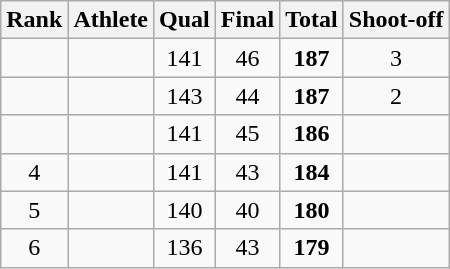<table class="wikitable sortable" style="text-align: center">
<tr>
<th>Rank</th>
<th>Athlete</th>
<th>Qual</th>
<th>Final</th>
<th>Total</th>
<th>Shoot-off</th>
</tr>
<tr>
<td></td>
<td align=left></td>
<td>141</td>
<td>46</td>
<td><strong>187</strong></td>
<td>3</td>
</tr>
<tr>
<td></td>
<td align=left></td>
<td>143</td>
<td>44</td>
<td><strong>187</strong></td>
<td>2</td>
</tr>
<tr>
<td></td>
<td align=left></td>
<td>141</td>
<td>45</td>
<td><strong>186</strong></td>
<td></td>
</tr>
<tr>
<td>4</td>
<td align=left></td>
<td>141</td>
<td>43</td>
<td><strong>184</strong></td>
<td></td>
</tr>
<tr>
<td>5</td>
<td align=left></td>
<td>140</td>
<td>40</td>
<td><strong>180</strong></td>
<td></td>
</tr>
<tr>
<td>6</td>
<td align=left></td>
<td>136</td>
<td>43</td>
<td><strong>179</strong></td>
<td></td>
</tr>
</table>
